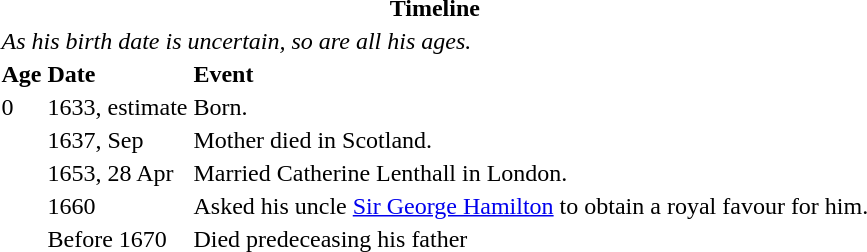<table>
<tr>
<th colspan=3>Timeline</th>
</tr>
<tr>
<td colspan=3><em>As his birth date is uncertain, so are all his ages.</em></td>
</tr>
<tr>
<th align="left">Age</th>
<th align="left">Date</th>
<th align="left">Event</th>
</tr>
<tr>
<td>0</td>
<td>1633, estimate</td>
<td>Born.</td>
</tr>
<tr>
<td></td>
<td>1637, Sep</td>
<td>Mother died in Scotland.</td>
</tr>
<tr>
<td></td>
<td>1653, 28 Apr</td>
<td>Married Catherine Lenthall in London.</td>
</tr>
<tr>
<td></td>
<td>1660</td>
<td>Asked his uncle <a href='#'>Sir George Hamilton</a> to obtain a royal favour for him.</td>
</tr>
<tr>
<td></td>
<td>Before 1670</td>
<td>Died predeceasing his father</td>
</tr>
</table>
